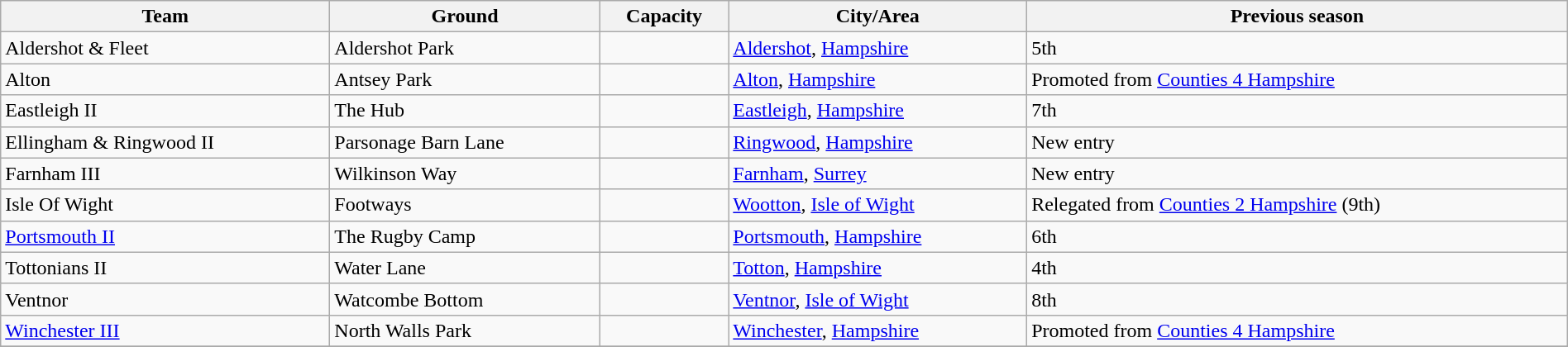<table class="wikitable sortable" width=100%>
<tr>
<th>Team</th>
<th>Ground</th>
<th>Capacity</th>
<th>City/Area</th>
<th>Previous season</th>
</tr>
<tr>
<td>Aldershot & Fleet</td>
<td>Aldershot Park</td>
<td></td>
<td><a href='#'>Aldershot</a>, <a href='#'>Hampshire</a></td>
<td>5th</td>
</tr>
<tr>
<td>Alton</td>
<td>Antsey Park</td>
<td></td>
<td><a href='#'>Alton</a>, <a href='#'>Hampshire</a></td>
<td>Promoted from <a href='#'>Counties 4 Hampshire</a></td>
</tr>
<tr>
<td>Eastleigh II</td>
<td>The Hub</td>
<td></td>
<td><a href='#'>Eastleigh</a>, <a href='#'>Hampshire</a></td>
<td>7th</td>
</tr>
<tr>
<td>Ellingham & Ringwood II</td>
<td>Parsonage Barn Lane</td>
<td></td>
<td><a href='#'>Ringwood</a>, <a href='#'>Hampshire</a></td>
<td>New entry</td>
</tr>
<tr>
<td>Farnham III</td>
<td>Wilkinson Way</td>
<td></td>
<td><a href='#'>Farnham</a>, <a href='#'>Surrey</a></td>
<td>New entry</td>
</tr>
<tr>
<td>Isle Of Wight</td>
<td>Footways</td>
<td></td>
<td><a href='#'>Wootton</a>, <a href='#'>Isle of Wight</a></td>
<td>Relegated from  <a href='#'>Counties 2 Hampshire</a> (9th)</td>
</tr>
<tr>
<td><a href='#'>Portsmouth II</a></td>
<td>The Rugby Camp</td>
<td></td>
<td><a href='#'>Portsmouth</a>, <a href='#'>Hampshire</a></td>
<td>6th</td>
</tr>
<tr>
<td>Tottonians II</td>
<td>Water Lane</td>
<td></td>
<td><a href='#'>Totton</a>, <a href='#'>Hampshire</a></td>
<td>4th</td>
</tr>
<tr>
<td>Ventnor</td>
<td>Watcombe Bottom</td>
<td></td>
<td><a href='#'>Ventnor</a>, <a href='#'>Isle of Wight</a></td>
<td>8th</td>
</tr>
<tr>
<td><a href='#'>Winchester III</a></td>
<td>North Walls Park</td>
<td></td>
<td><a href='#'>Winchester</a>, <a href='#'>Hampshire</a></td>
<td>Promoted from <a href='#'>Counties 4 Hampshire</a></td>
</tr>
<tr>
</tr>
</table>
